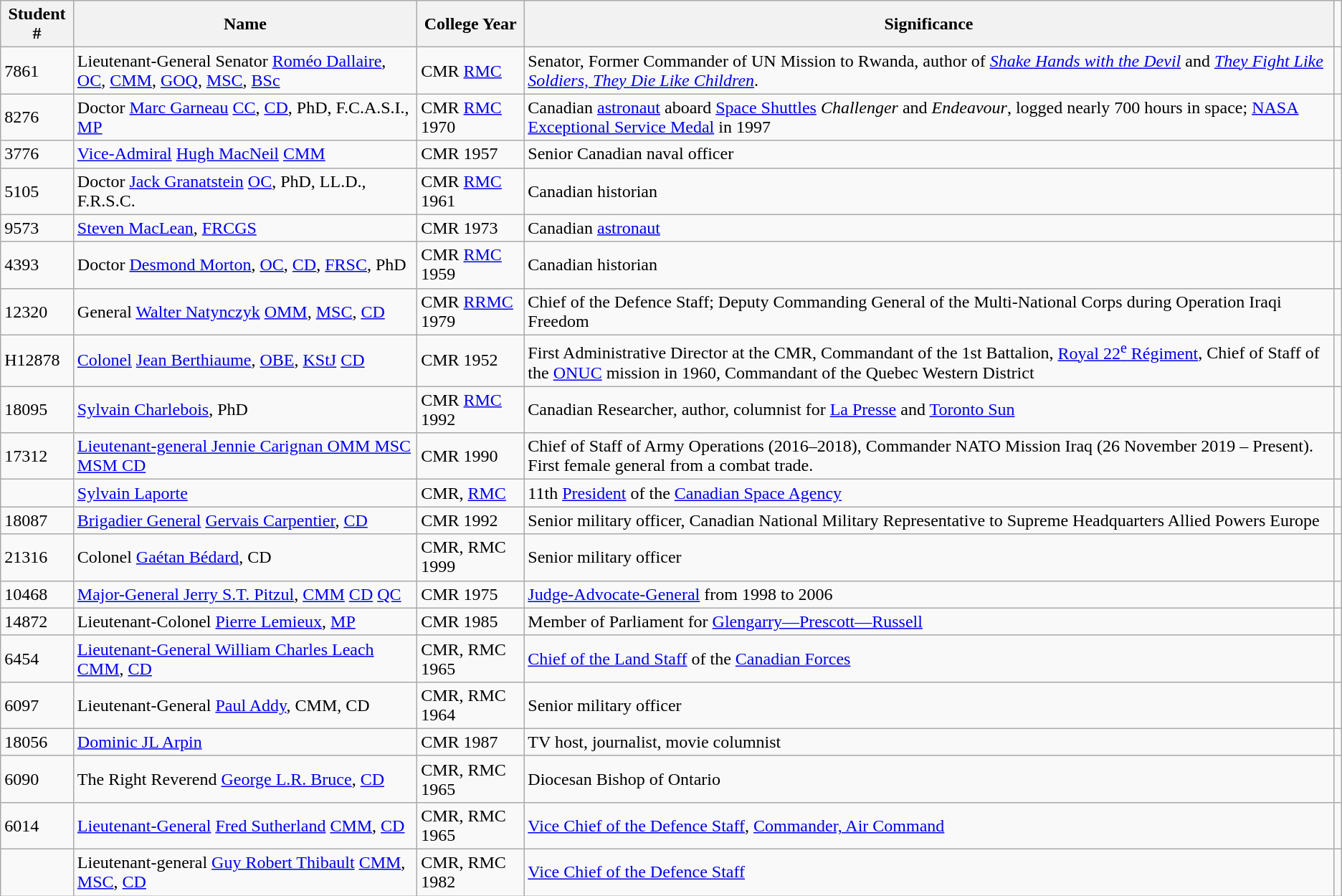<table class="wikitable">
<tr>
<th>Student #</th>
<th>Name</th>
<th>College Year</th>
<th>Significance</th>
</tr>
<tr>
<td>7861</td>
<td>Lieutenant-General Senator <a href='#'>Roméo Dallaire</a>, <a href='#'>OC</a>, <a href='#'>CMM</a>, <a href='#'>GOQ</a>, <a href='#'>MSC</a>, <a href='#'>BSc</a></td>
<td>CMR <a href='#'>RMC</a></td>
<td>Senator, Former Commander of UN Mission to Rwanda, author of <em><a href='#'>Shake Hands with the Devil</a></em> and <em><a href='#'>They Fight Like Soldiers, They Die Like Children</a></em>.</td>
<td></td>
</tr>
<tr>
<td>8276</td>
<td>Doctor <a href='#'>Marc Garneau</a> <a href='#'>CC</a>, <a href='#'>CD</a>, PhD, F.C.A.S.I., <a href='#'>MP</a></td>
<td>CMR <a href='#'>RMC</a> 1970</td>
<td>Canadian <a href='#'>astronaut</a> aboard <a href='#'>Space Shuttles</a> <em>Challenger</em> and <em>Endeavour</em>, logged nearly 700 hours in space; <a href='#'>NASA Exceptional Service Medal</a> in 1997</td>
<td></td>
</tr>
<tr>
<td>3776</td>
<td><a href='#'>Vice-Admiral</a> <a href='#'>Hugh MacNeil</a> <a href='#'>CMM</a></td>
<td>CMR 1957</td>
<td>Senior Canadian naval officer</td>
<td></td>
</tr>
<tr>
<td>5105</td>
<td>Doctor <a href='#'>Jack Granatstein</a> <a href='#'>OC</a>, PhD, LL.D., F.R.S.C.</td>
<td>CMR <a href='#'>RMC</a> 1961</td>
<td>Canadian historian</td>
<td></td>
</tr>
<tr>
<td>9573</td>
<td><a href='#'>Steven MacLean</a>, <a href='#'>FRCGS</a></td>
<td>CMR 1973</td>
<td>Canadian <a href='#'>astronaut</a></td>
<td></td>
</tr>
<tr>
<td>4393</td>
<td>Doctor <a href='#'>Desmond Morton</a>, <a href='#'>OC</a>, <a href='#'>CD</a>, <a href='#'>FRSC</a>, PhD</td>
<td>CMR <a href='#'>RMC</a> 1959</td>
<td>Canadian historian</td>
<td></td>
</tr>
<tr>
<td>12320</td>
<td>General <a href='#'>Walter Natynczyk</a> <a href='#'>OMM</a>, <a href='#'>MSC</a>, <a href='#'>CD</a></td>
<td>CMR <a href='#'>RRMC</a> 1979</td>
<td>Chief of the Defence Staff; Deputy Commanding General of the Multi-National Corps during Operation Iraqi Freedom</td>
<td></td>
</tr>
<tr>
<td>H12878</td>
<td><a href='#'>Colonel</a> <a href='#'>Jean Berthiaume</a>, <a href='#'>OBE</a>, <a href='#'>KStJ</a> <a href='#'>CD</a></td>
<td>CMR 1952</td>
<td>First Administrative Director at the CMR, Commandant of the 1st Battalion, <a href='#'>Royal 22<sup>e</sup> Régiment</a>, Chief of Staff of the <a href='#'>ONUC</a> mission in 1960, Commandant of the Quebec Western District</td>
<td></td>
</tr>
<tr>
<td>18095</td>
<td><a href='#'>Sylvain Charlebois</a>, PhD</td>
<td>CMR <a href='#'>RMC</a> 1992</td>
<td>Canadian Researcher, author, columnist for <a href='#'>La Presse</a> and <a href='#'>Toronto Sun</a> <br></td>
<td></td>
</tr>
<tr>
<td>17312</td>
<td><a href='#'>Lieutenant-general Jennie Carignan OMM MSC MSM CD</a></td>
<td>CMR 1990</td>
<td>Chief of Staff of Army Operations (2016–2018), Commander NATO Mission Iraq (26 November 2019 – Present). First female general from a combat trade.</td>
<td></td>
</tr>
<tr>
<td></td>
<td><a href='#'>Sylvain Laporte</a></td>
<td>CMR, <a href='#'>RMC</a></td>
<td>11th <a href='#'>President</a> of the <a href='#'>Canadian Space Agency</a></td>
<td></td>
</tr>
<tr>
<td>18087</td>
<td><a href='#'>Brigadier General</a> <a href='#'>Gervais Carpentier</a>, <a href='#'>CD</a></td>
<td>CMR 1992</td>
<td>Senior military officer, Canadian National Military Representative to Supreme Headquarters Allied Powers Europe</td>
<td></td>
</tr>
<tr>
<td>21316</td>
<td>Colonel <a href='#'>Gaétan Bédard</a>, CD</td>
<td>CMR, RMC 1999</td>
<td>Senior military officer</td>
<td></td>
</tr>
<tr>
<td>10468</td>
<td><a href='#'>Major-General Jerry S.T. Pitzul</a>, <a href='#'>CMM</a> <a href='#'>CD</a> <a href='#'>QC</a></td>
<td>CMR 1975</td>
<td><a href='#'>Judge-Advocate-General</a> from 1998 to 2006</td>
<td></td>
</tr>
<tr>
<td>14872</td>
<td>Lieutenant-Colonel <a href='#'>Pierre Lemieux</a>, <a href='#'>MP</a></td>
<td>CMR 1985</td>
<td>Member of Parliament for <a href='#'>Glengarry—Prescott—Russell</a></td>
<td></td>
</tr>
<tr>
<td>6454</td>
<td><a href='#'>Lieutenant-General William Charles Leach</a> <a href='#'>CMM</a>, <a href='#'>CD</a></td>
<td>CMR, RMC 1965</td>
<td><a href='#'>Chief of the Land Staff</a> of the <a href='#'>Canadian Forces</a></td>
<td></td>
</tr>
<tr>
<td>6097</td>
<td>Lieutenant-General <a href='#'>Paul Addy</a>, CMM, CD</td>
<td>CMR, RMC 1964</td>
<td>Senior military officer</td>
<td></td>
</tr>
<tr>
<td>18056</td>
<td><a href='#'>Dominic JL Arpin</a></td>
<td>CMR 1987</td>
<td>TV host, journalist, movie columnist</td>
<td></td>
</tr>
<tr>
<td>6090</td>
<td>The Right Reverend <a href='#'>George L.R. Bruce</a>, <a href='#'>CD</a></td>
<td>CMR, RMC 1965</td>
<td>Diocesan Bishop of Ontario</td>
<td></td>
</tr>
<tr>
<td>6014</td>
<td><a href='#'>Lieutenant-General</a> <a href='#'>Fred Sutherland</a> <a href='#'>CMM</a>, <a href='#'>CD</a></td>
<td>CMR, RMC 1965</td>
<td><a href='#'>Vice Chief of the Defence Staff</a>, <a href='#'>Commander, Air Command</a></td>
<td></td>
</tr>
<tr>
<td></td>
<td>Lieutenant-general <a href='#'>Guy Robert Thibault</a> <a href='#'>CMM</a>, <a href='#'>MSC</a>, <a href='#'>CD</a></td>
<td>CMR, RMC<br>1982</td>
<td><a href='#'>Vice Chief of the Defence Staff</a></td>
<td></td>
</tr>
</table>
